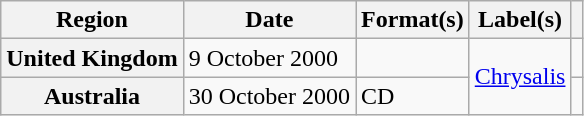<table class="wikitable plainrowheaders">
<tr>
<th scope="col">Region</th>
<th scope="col">Date</th>
<th scope="col">Format(s)</th>
<th scope="col">Label(s)</th>
<th scope="col"></th>
</tr>
<tr>
<th scope="row">United Kingdom</th>
<td>9 October 2000</td>
<td></td>
<td rowspan="2"><a href='#'>Chrysalis</a></td>
<td></td>
</tr>
<tr>
<th scope="row">Australia</th>
<td>30 October 2000</td>
<td>CD</td>
<td></td>
</tr>
</table>
